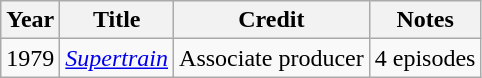<table class="wikitable">
<tr>
<th>Year</th>
<th>Title</th>
<th>Credit</th>
<th>Notes</th>
</tr>
<tr>
<td>1979</td>
<td><em><a href='#'>Supertrain</a></em></td>
<td>Associate producer</td>
<td>4 episodes</td>
</tr>
</table>
